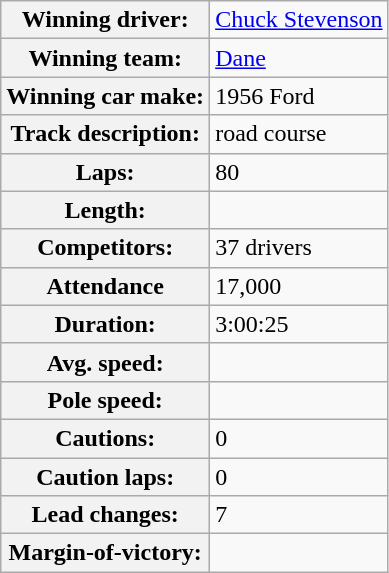<table class="wikitable" style=text-align:left>
<tr>
<th>Winning driver:</th>
<td><a href='#'>Chuck Stevenson</a></td>
</tr>
<tr>
<th>Winning team:</th>
<td><a href='#'>Dane</a></td>
</tr>
<tr>
<th>Winning car make:</th>
<td>1956 Ford</td>
</tr>
<tr>
<th>Track description:</th>
<td> road course</td>
</tr>
<tr>
<th>Laps:</th>
<td>80</td>
</tr>
<tr>
<th>Length:</th>
<td></td>
</tr>
<tr>
<th>Competitors:</th>
<td>37 drivers</td>
</tr>
<tr>
<th>Attendance</th>
<td>17,000</td>
</tr>
<tr>
<th>Duration:</th>
<td>3:00:25</td>
</tr>
<tr>
<th>Avg. speed:</th>
<td></td>
</tr>
<tr>
<th>Pole speed:</th>
<td></td>
</tr>
<tr>
<th>Cautions:</th>
<td>0</td>
</tr>
<tr>
<th>Caution laps:</th>
<td>0</td>
</tr>
<tr>
<th>Lead changes:</th>
<td>7</td>
</tr>
<tr>
<th>Margin-of-victory:</th>
<td></td>
</tr>
</table>
